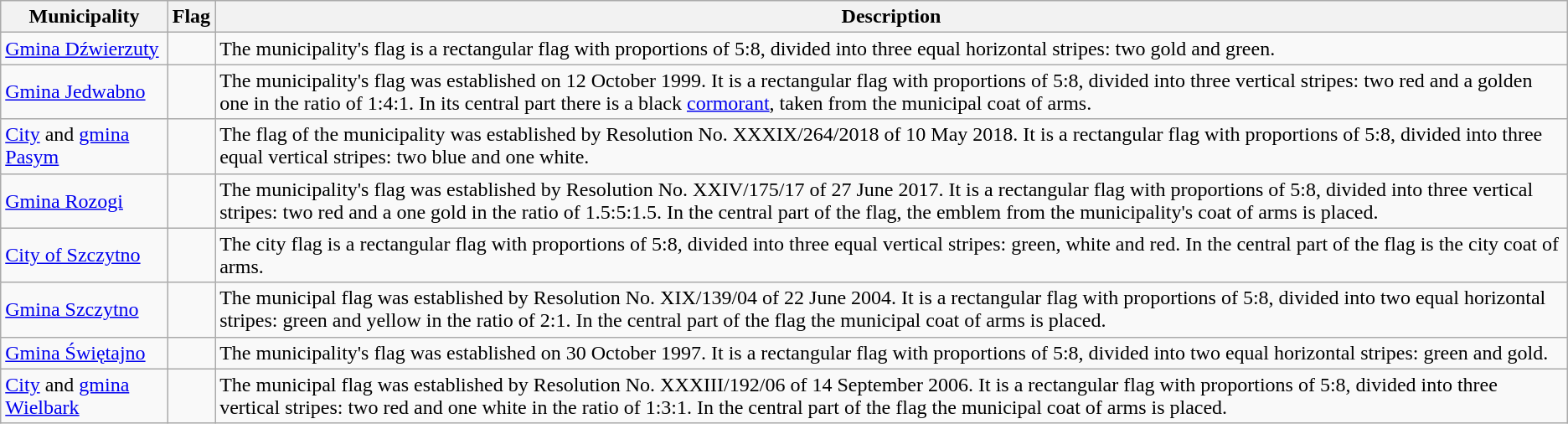<table class="wikitable">
<tr>
<th>Municipality</th>
<th>Flag</th>
<th>Description</th>
</tr>
<tr>
<td><a href='#'>Gmina Dźwierzuty</a></td>
<td></td>
<td>The municipality's flag is a rectangular flag with proportions of 5:8, divided into three equal horizontal stripes: two gold and green.</td>
</tr>
<tr>
<td><a href='#'>Gmina Jedwabno</a></td>
<td></td>
<td>The municipality's flag was established on 12 October 1999. It is a rectangular flag with proportions of 5:8, divided into three vertical stripes: two red and a golden one in the ratio of 1:4:1. In its central part there is a black <a href='#'>cormorant</a>, taken from the municipal coat of arms.</td>
</tr>
<tr>
<td><a href='#'>City</a> and <a href='#'>gmina Pasym</a></td>
<td></td>
<td>The flag of the municipality was established by Resolution No. XXXIX/264/2018 of 10 May 2018. It is a rectangular flag with proportions of 5:8, divided into three equal vertical stripes: two blue and one white.</td>
</tr>
<tr>
<td><a href='#'>Gmina Rozogi</a></td>
<td></td>
<td>The municipality's flag was established by Resolution No. XXIV/175/17 of 27 June 2017. It is a rectangular flag with proportions of 5:8, divided into three vertical stripes: two red and a one gold in the ratio of 1.5:5:1.5. In the central part of the flag, the emblem from the municipality's coat of arms is placed.</td>
</tr>
<tr>
<td><a href='#'>City of Szczytno</a></td>
<td></td>
<td>The city flag is a rectangular flag with proportions of 5:8, divided into three equal vertical stripes: green, white and red. In the central part of the flag is the city coat of arms.</td>
</tr>
<tr>
<td><a href='#'>Gmina Szczytno</a></td>
<td></td>
<td>The municipal flag was established by Resolution No. XIX/139/04 of 22 June 2004. It is a rectangular flag with proportions of 5:8, divided into two equal horizontal stripes: green and yellow in the ratio of 2:1. In the central part of the flag the municipal coat of arms is placed.</td>
</tr>
<tr>
<td><a href='#'>Gmina Świętajno</a></td>
<td></td>
<td>The municipality's flag was established on 30 October 1997. It is a rectangular flag with proportions of 5:8, divided into two equal horizontal stripes: green and gold.</td>
</tr>
<tr>
<td><a href='#'>City</a> and <a href='#'>gmina Wielbark</a></td>
<td></td>
<td>The municipal flag was established by Resolution No. XXXIII/192/06 of 14 September 2006. It is a rectangular flag with proportions of 5:8, divided into three vertical stripes: two red and one white in the ratio of 1:3:1. In the central part of the flag the municipal coat of arms is placed.</td>
</tr>
</table>
